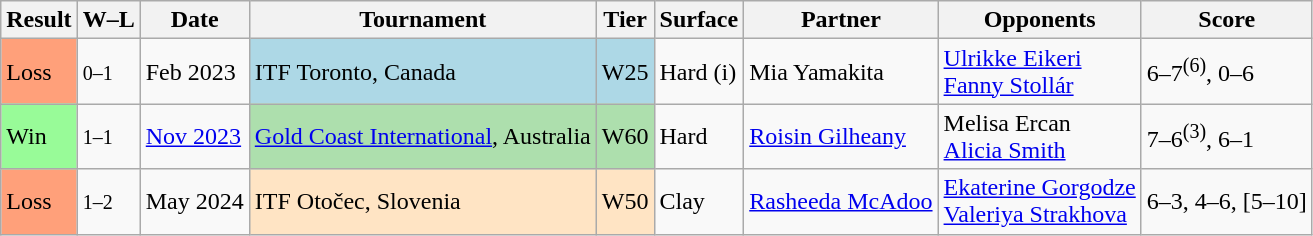<table class="wikitable sortable">
<tr>
<th>Result</th>
<th class=unsortable>W–L</th>
<th>Date</th>
<th>Tournament</th>
<th>Tier</th>
<th>Surface</th>
<th>Partner</th>
<th>Opponents</th>
<th class=unsortable>Score</th>
</tr>
<tr>
<td bgcolor=ffa07a>Loss</td>
<td><small>0–1</small></td>
<td>Feb 2023</td>
<td style="background:lightblue;">ITF Toronto, Canada</td>
<td style="background:lightblue;">W25</td>
<td>Hard (i)</td>
<td> Mia Yamakita</td>
<td> <a href='#'>Ulrikke Eikeri</a><br> <a href='#'>Fanny Stollár</a></td>
<td>6–7<sup>(6)</sup>, 0–6</td>
</tr>
<tr>
<td bgcolor=98fb98>Win</td>
<td><small>1–1</small></td>
<td><a href='#'>Nov 2023</a></td>
<td style="background:#addfad;"><a href='#'>Gold Coast International</a>, Australia</td>
<td style="background:#addfad;">W60</td>
<td>Hard</td>
<td> <a href='#'>Roisin Gilheany</a></td>
<td> Melisa Ercan<br> <a href='#'>Alicia Smith</a></td>
<td>7–6<sup>(3)</sup>, 6–1</td>
</tr>
<tr>
<td bgcolor=ffa07a>Loss</td>
<td><small>1–2</small></td>
<td>May 2024</td>
<td style="background:#ffe4c4;">ITF Otočec, Slovenia</td>
<td style="background:#ffe4c4;">W50</td>
<td>Clay</td>
<td> <a href='#'>Rasheeda McAdoo</a></td>
<td> <a href='#'>Ekaterine Gorgodze</a><br> <a href='#'>Valeriya Strakhova</a></td>
<td>6–3, 4–6, [5–10]</td>
</tr>
</table>
